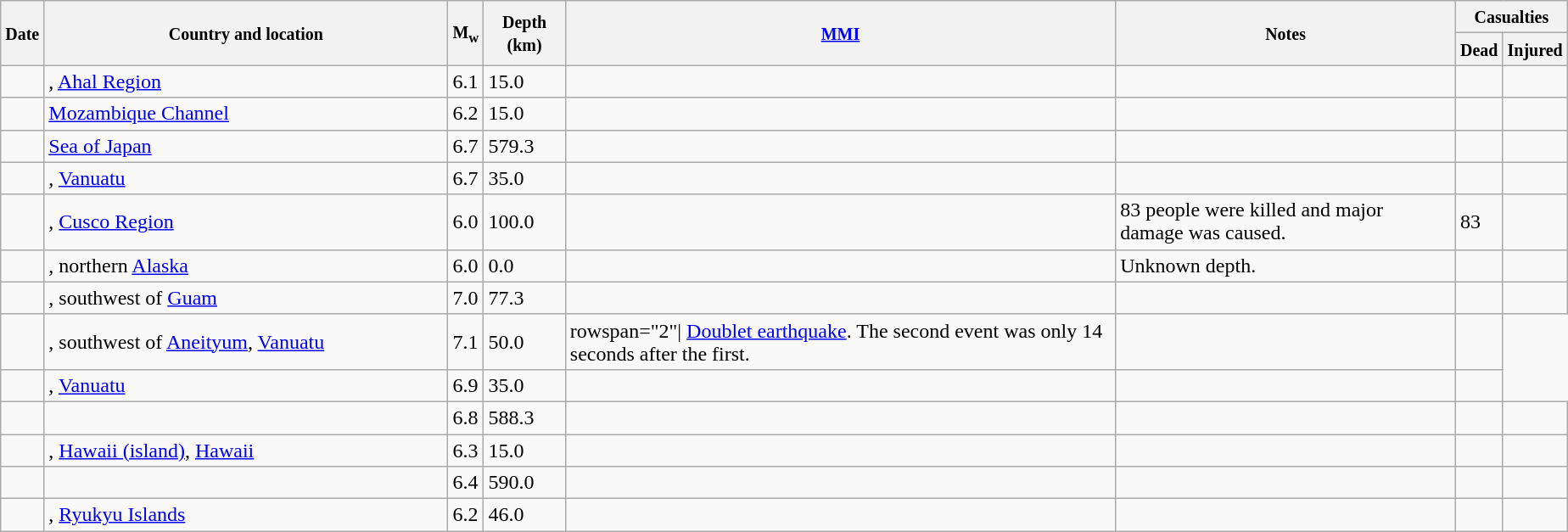<table class="wikitable sortable sort-under" style="border:1px black; margin-left:1em;">
<tr>
<th rowspan="2"><small>Date</small></th>
<th rowspan="2" style="width: 310px"><small>Country and location</small></th>
<th rowspan="2"><small>M<sub>w</sub></small></th>
<th rowspan="2"><small>Depth (km)</small></th>
<th rowspan="2"><small><a href='#'>MMI</a></small></th>
<th rowspan="2" class="unsortable"><small>Notes</small></th>
<th colspan="2"><small>Casualties</small></th>
</tr>
<tr>
<th><small>Dead</small></th>
<th><small>Injured</small></th>
</tr>
<tr>
<td></td>
<td>, <a href='#'>Ahal Region</a></td>
<td>6.1</td>
<td>15.0</td>
<td></td>
<td></td>
<td></td>
<td></td>
</tr>
<tr>
<td></td>
<td><a href='#'>Mozambique Channel</a></td>
<td>6.2</td>
<td>15.0</td>
<td></td>
<td></td>
<td></td>
<td></td>
</tr>
<tr>
<td></td>
<td><a href='#'>Sea of Japan</a></td>
<td>6.7</td>
<td>579.3</td>
<td></td>
<td></td>
<td></td>
<td></td>
</tr>
<tr>
<td></td>
<td>, <a href='#'>Vanuatu</a></td>
<td>6.7</td>
<td>35.0</td>
<td></td>
<td></td>
<td></td>
<td></td>
</tr>
<tr>
<td></td>
<td>, <a href='#'>Cusco Region</a></td>
<td>6.0</td>
<td>100.0</td>
<td></td>
<td>83 people were killed and major damage was caused.</td>
<td>83</td>
<td></td>
</tr>
<tr>
<td></td>
<td>, northern <a href='#'>Alaska</a></td>
<td>6.0</td>
<td>0.0</td>
<td></td>
<td>Unknown depth.</td>
<td></td>
<td></td>
</tr>
<tr>
<td></td>
<td>, southwest of <a href='#'>Guam</a></td>
<td>7.0</td>
<td>77.3</td>
<td></td>
<td></td>
<td></td>
<td></td>
</tr>
<tr>
<td></td>
<td>, southwest of <a href='#'>Aneityum</a>, <a href='#'>Vanuatu</a></td>
<td>7.1</td>
<td>50.0</td>
<td>rowspan="2"| <a href='#'>Doublet earthquake</a>. The second event was only 14 seconds after the first.</td>
<td></td>
<td></td>
</tr>
<tr>
<td></td>
<td>, <a href='#'>Vanuatu</a></td>
<td>6.9</td>
<td>35.0</td>
<td></td>
<td></td>
<td></td>
</tr>
<tr>
<td></td>
<td></td>
<td>6.8</td>
<td>588.3</td>
<td></td>
<td></td>
<td></td>
<td></td>
</tr>
<tr>
<td></td>
<td>, <a href='#'>Hawaii (island)</a>, <a href='#'>Hawaii</a></td>
<td>6.3</td>
<td>15.0</td>
<td></td>
<td></td>
<td></td>
<td></td>
</tr>
<tr>
<td></td>
<td></td>
<td>6.4</td>
<td>590.0</td>
<td></td>
<td></td>
<td></td>
<td></td>
</tr>
<tr>
<td></td>
<td>, <a href='#'>Ryukyu Islands</a></td>
<td>6.2</td>
<td>46.0</td>
<td></td>
<td></td>
<td></td>
<td></td>
</tr>
</table>
